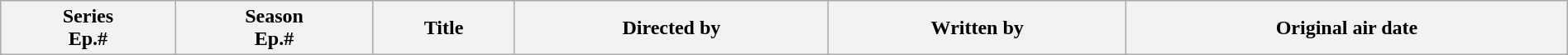<table class="wikitable plainrowheaders" style="width:100%; margin:auto;">
<tr>
<th>Series<br>Ep.#</th>
<th>Season<br>Ep.#</th>
<th>Title</th>
<th>Directed by</th>
<th>Written by</th>
<th>Original air date<br>














</th>
</tr>
</table>
